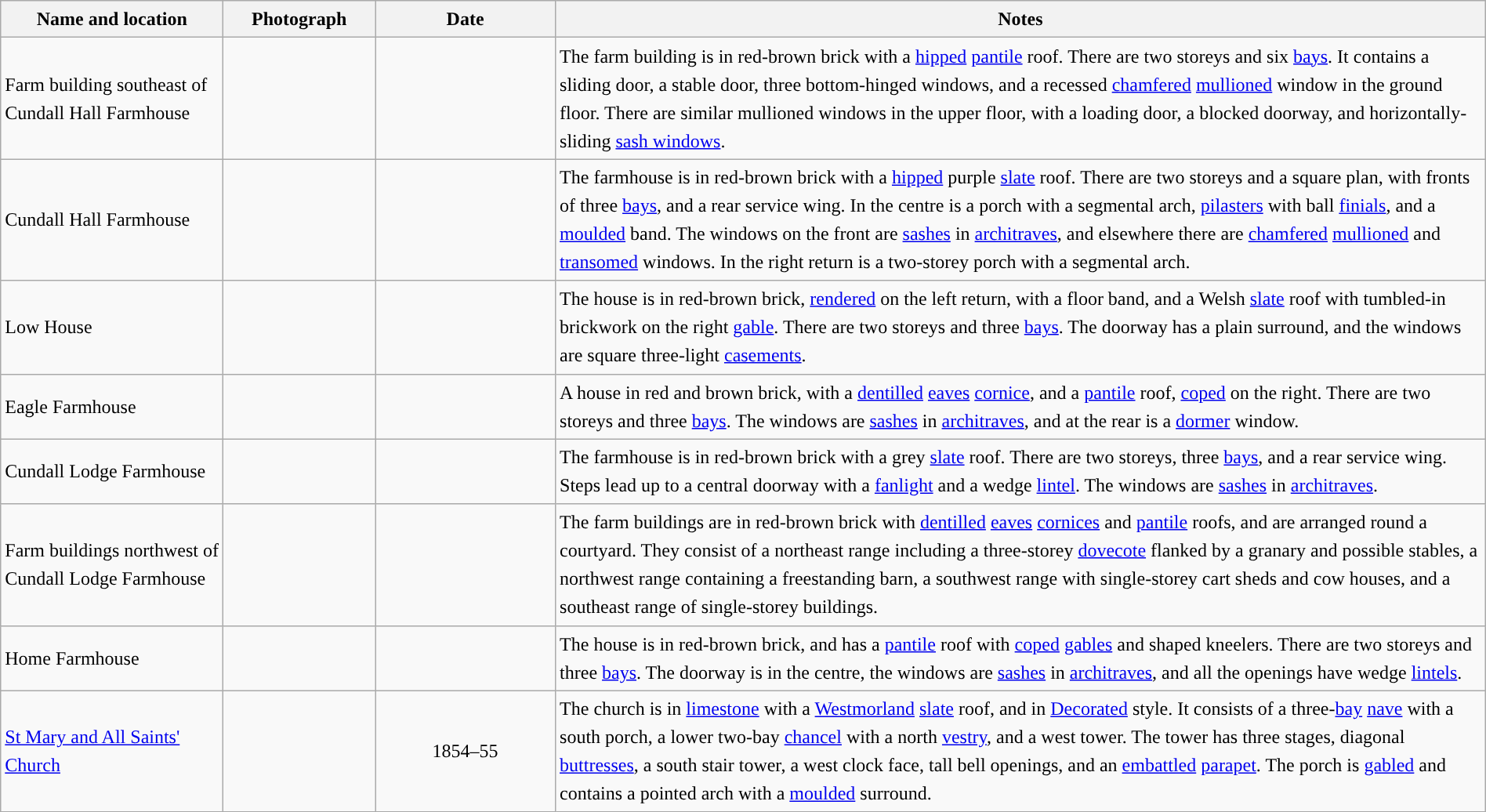<table class="wikitable sortable plainrowheaders" style="width:100%;border:0px;text-align:left;line-height:150%;">
<tr>
<th scope="col"  style="width:150px">Name and location</th>
<th scope="col"  style="width:100px" class="unsortable">Photograph</th>
<th scope="col"  style="width:120px">Date</th>
<th scope="col"  style="width:650px" class="unsortable">Notes</th>
</tr>
<tr>
<td>Farm building southeast of Cundall Hall Farmhouse<br><small></small></td>
<td></td>
<td align="center"></td>
<td>The farm building is in red-brown brick with a <a href='#'>hipped</a> <a href='#'>pantile</a> roof.  There are two storeys and six <a href='#'>bays</a>.  It contains a sliding door, a stable door, three bottom-hinged windows, and a recessed <a href='#'>chamfered</a> <a href='#'>mullioned</a> window in the ground floor.  There are similar mullioned windows in the upper floor, with a loading door, a blocked doorway, and horizontally-sliding <a href='#'>sash windows</a>.</td>
</tr>
<tr>
<td>Cundall Hall Farmhouse<br><small></small></td>
<td></td>
<td align="center"></td>
<td>The farmhouse is in red-brown brick with a <a href='#'>hipped</a> purple <a href='#'>slate</a> roof.  There are two storeys and a square plan, with fronts of three <a href='#'>bays</a>, and a rear service wing.  In the centre is a porch with a segmental arch, <a href='#'>pilasters</a> with ball <a href='#'>finials</a>, and a <a href='#'>moulded</a> band.  The windows on the front are <a href='#'>sashes</a> in <a href='#'>architraves</a>, and elsewhere there are <a href='#'>chamfered</a> <a href='#'>mullioned</a> and <a href='#'>transomed</a> windows.  In the right return is a two-storey porch with a segmental arch.</td>
</tr>
<tr>
<td>Low House<br><small></small></td>
<td></td>
<td align="center"></td>
<td>The house is in red-brown brick, <a href='#'>rendered</a> on the left return, with a floor band, and a Welsh <a href='#'>slate</a> roof with tumbled-in brickwork on the right <a href='#'>gable</a>.  There are two storeys and three <a href='#'>bays</a>.  The doorway has a plain surround, and the windows are square three-light <a href='#'>casements</a>.</td>
</tr>
<tr>
<td>Eagle Farmhouse<br><small></small></td>
<td></td>
<td align="center"></td>
<td>A house in red and brown brick, with a <a href='#'>dentilled</a> <a href='#'>eaves</a> <a href='#'>cornice</a>, and a <a href='#'>pantile</a> roof, <a href='#'>coped</a> on the right.  There are two storeys and three <a href='#'>bays</a>.  The windows are <a href='#'>sashes</a> in <a href='#'>architraves</a>, and at the rear is a <a href='#'>dormer</a> window.</td>
</tr>
<tr>
<td>Cundall Lodge Farmhouse<br><small></small></td>
<td></td>
<td align="center"></td>
<td>The farmhouse is in red-brown brick with a grey <a href='#'>slate</a> roof.  There are two storeys, three <a href='#'>bays</a>, and a rear service wing.  Steps lead up to a central doorway with a <a href='#'>fanlight</a> and a wedge <a href='#'>lintel</a>.  The windows are <a href='#'>sashes</a> in <a href='#'>architraves</a>.</td>
</tr>
<tr>
<td>Farm buildings northwest of Cundall Lodge Farmhouse<br><small></small></td>
<td></td>
<td align="center"></td>
<td>The farm buildings are in red-brown brick with <a href='#'>dentilled</a> <a href='#'>eaves</a> <a href='#'>cornices</a> and <a href='#'>pantile</a> roofs, and are arranged round a courtyard.  They consist of a northeast range including a three-storey <a href='#'>dovecote</a> flanked by a granary and possible stables, a northwest range containing a freestanding barn, a southwest range with single-storey cart sheds and cow houses, and a southeast range of single-storey buildings.</td>
</tr>
<tr>
<td>Home Farmhouse<br><small></small></td>
<td></td>
<td align="center"></td>
<td>The house is in red-brown brick, and has a <a href='#'>pantile</a> roof with <a href='#'>coped</a> <a href='#'>gables</a> and shaped kneelers.  There are two storeys and three <a href='#'>bays</a>.  The doorway is in the centre, the windows are <a href='#'>sashes</a> in <a href='#'>architraves</a>, and all the openings have wedge <a href='#'>lintels</a>.</td>
</tr>
<tr>
<td><a href='#'>St Mary and All Saints' Church</a><br><small></small></td>
<td></td>
<td align="center">1854–55</td>
<td>The church is in <a href='#'>limestone</a> with a <a href='#'>Westmorland</a> <a href='#'>slate</a> roof, and in <a href='#'>Decorated</a> style.  It consists of a three-<a href='#'>bay</a> <a href='#'>nave</a> with a south porch, a lower two-bay <a href='#'>chancel</a> with a north <a href='#'>vestry</a>, and a west tower.  The tower has three stages, diagonal <a href='#'>buttresses</a>, a south stair tower, a west clock face, tall bell openings, and an <a href='#'>embattled</a> <a href='#'>parapet</a>.  The porch is <a href='#'>gabled</a> and contains a pointed arch with a <a href='#'>moulded</a> surround.</td>
</tr>
<tr>
</tr>
</table>
